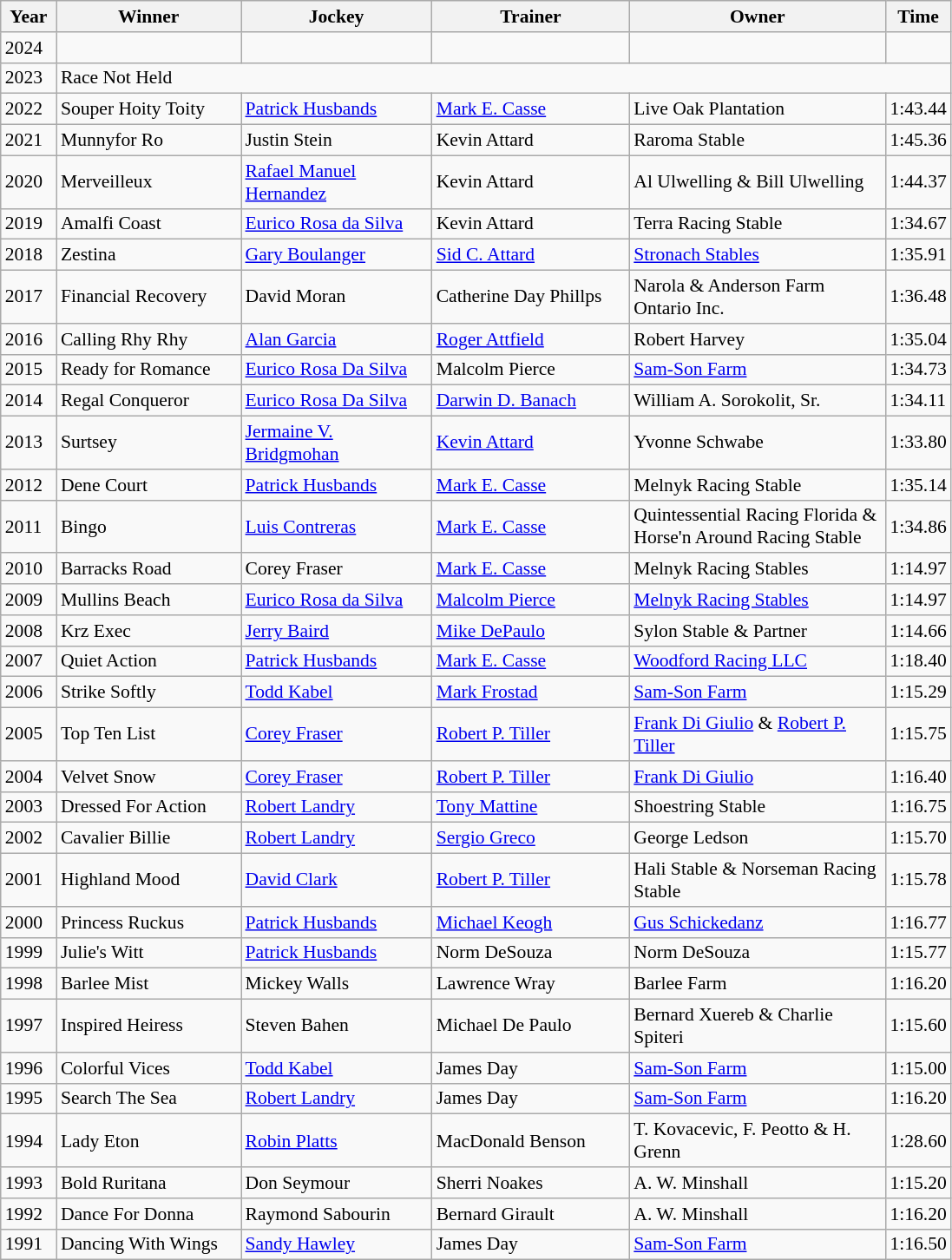<table class="wikitable sortable" style="font-size:90%">
<tr>
<th style="width:36px">Year</th>
<th style="width:135px">Winner</th>
<th style="width:140px">Jockey</th>
<th style="width:145px">Trainer</th>
<th style="width:190px">Owner</th>
<th>Time</th>
</tr>
<tr>
<td>2024</td>
<td></td>
<td></td>
<td></td>
<td></td>
<td></td>
</tr>
<tr>
<td>2023</td>
<td colspan="5">Race Not Held</td>
</tr>
<tr>
<td>2022</td>
<td>Souper Hoity Toity</td>
<td><a href='#'>Patrick Husbands</a></td>
<td><a href='#'>Mark E. Casse</a></td>
<td>Live Oak Plantation</td>
<td>1:43.44</td>
</tr>
<tr>
<td>2021</td>
<td>Munnyfor Ro</td>
<td>Justin Stein</td>
<td>Kevin Attard</td>
<td>Raroma Stable</td>
<td>1:45.36</td>
</tr>
<tr>
<td>2020</td>
<td>Merveilleux</td>
<td><a href='#'>Rafael Manuel Hernandez</a></td>
<td>Kevin Attard</td>
<td>Al Ulwelling & Bill Ulwelling</td>
<td>1:44.37</td>
</tr>
<tr>
<td>2019</td>
<td>Amalfi Coast</td>
<td><a href='#'>Eurico Rosa da Silva</a></td>
<td>Kevin Attard</td>
<td>Terra Racing Stable</td>
<td>1:34.67</td>
</tr>
<tr>
<td>2018</td>
<td>Zestina</td>
<td><a href='#'>Gary Boulanger</a></td>
<td><a href='#'>Sid C. Attard</a></td>
<td><a href='#'>Stronach Stables</a></td>
<td>1:35.91</td>
</tr>
<tr>
<td>2017</td>
<td>Financial Recovery</td>
<td>David Moran</td>
<td>Catherine Day Phillps</td>
<td>Narola & Anderson Farm Ontario Inc.</td>
<td>1:36.48</td>
</tr>
<tr>
<td>2016</td>
<td>Calling Rhy Rhy</td>
<td><a href='#'>Alan Garcia</a></td>
<td><a href='#'>Roger Attfield</a></td>
<td>Robert Harvey</td>
<td>1:35.04</td>
</tr>
<tr>
<td>2015</td>
<td>Ready for Romance</td>
<td><a href='#'>Eurico Rosa Da Silva</a></td>
<td>Malcolm Pierce</td>
<td><a href='#'>Sam-Son Farm</a></td>
<td>1:34.73</td>
</tr>
<tr>
<td>2014</td>
<td>Regal Conqueror</td>
<td><a href='#'>Eurico Rosa Da Silva</a></td>
<td><a href='#'>Darwin D. Banach</a></td>
<td>William A. Sorokolit, Sr.</td>
<td>1:34.11</td>
</tr>
<tr>
<td>2013</td>
<td>Surtsey</td>
<td><a href='#'>Jermaine V. Bridgmohan</a></td>
<td><a href='#'>Kevin Attard</a></td>
<td>Yvonne Schwabe</td>
<td>1:33.80</td>
</tr>
<tr>
<td>2012</td>
<td>Dene Court</td>
<td><a href='#'>Patrick Husbands</a></td>
<td><a href='#'>Mark E. Casse</a></td>
<td>Melnyk Racing Stable</td>
<td>1:35.14</td>
</tr>
<tr>
<td>2011</td>
<td>Bingo</td>
<td><a href='#'>Luis Contreras</a></td>
<td><a href='#'>Mark E. Casse</a></td>
<td>Quintessential Racing Florida & Horse'n Around Racing Stable</td>
<td>1:34.86</td>
</tr>
<tr>
<td>2010</td>
<td>Barracks Road</td>
<td>Corey Fraser</td>
<td><a href='#'>Mark E. Casse</a></td>
<td>Melnyk Racing Stables</td>
<td>1:14.97</td>
</tr>
<tr>
<td>2009</td>
<td>Mullins Beach</td>
<td><a href='#'>Eurico Rosa da Silva</a></td>
<td><a href='#'>Malcolm Pierce</a></td>
<td><a href='#'>Melnyk Racing Stables</a></td>
<td>1:14.97</td>
</tr>
<tr>
<td>2008</td>
<td>Krz Exec</td>
<td><a href='#'>Jerry Baird</a></td>
<td><a href='#'>Mike DePaulo</a></td>
<td>Sylon Stable & Partner</td>
<td>1:14.66</td>
</tr>
<tr>
<td>2007</td>
<td>Quiet Action</td>
<td><a href='#'>Patrick Husbands</a></td>
<td><a href='#'>Mark E. Casse</a></td>
<td><a href='#'>Woodford Racing LLC</a></td>
<td>1:18.40</td>
</tr>
<tr>
<td>2006</td>
<td>Strike Softly</td>
<td><a href='#'>Todd Kabel</a></td>
<td><a href='#'>Mark Frostad</a></td>
<td><a href='#'>Sam-Son Farm</a></td>
<td>1:15.29</td>
</tr>
<tr>
<td>2005</td>
<td>Top Ten List</td>
<td><a href='#'>Corey Fraser</a></td>
<td><a href='#'>Robert P. Tiller</a></td>
<td><a href='#'>Frank Di Giulio</a> & <a href='#'>Robert P. Tiller</a></td>
<td>1:15.75</td>
</tr>
<tr>
<td>2004</td>
<td>Velvet Snow</td>
<td><a href='#'>Corey Fraser</a></td>
<td><a href='#'>Robert P. Tiller</a></td>
<td><a href='#'>Frank Di Giulio</a></td>
<td>1:16.40</td>
</tr>
<tr>
<td>2003</td>
<td>Dressed For Action</td>
<td><a href='#'>Robert Landry</a></td>
<td><a href='#'>Tony Mattine</a></td>
<td>Shoestring Stable</td>
<td>1:16.75</td>
</tr>
<tr>
<td>2002</td>
<td>Cavalier Billie</td>
<td><a href='#'>Robert Landry</a></td>
<td><a href='#'>Sergio Greco</a></td>
<td>George Ledson</td>
<td>1:15.70</td>
</tr>
<tr>
<td>2001</td>
<td>Highland Mood</td>
<td><a href='#'>David Clark</a></td>
<td><a href='#'>Robert P. Tiller</a></td>
<td>Hali Stable & Norseman Racing Stable</td>
<td>1:15.78</td>
</tr>
<tr>
<td>2000</td>
<td>Princess Ruckus</td>
<td><a href='#'>Patrick Husbands</a></td>
<td><a href='#'>Michael Keogh</a></td>
<td><a href='#'>Gus Schickedanz</a></td>
<td>1:16.77</td>
</tr>
<tr>
<td>1999</td>
<td>Julie's Witt</td>
<td><a href='#'>Patrick Husbands</a></td>
<td>Norm DeSouza</td>
<td>Norm DeSouza</td>
<td>1:15.77</td>
</tr>
<tr>
<td>1998</td>
<td>Barlee Mist</td>
<td>Mickey Walls</td>
<td>Lawrence Wray</td>
<td>Barlee Farm</td>
<td>1:16.20</td>
</tr>
<tr>
<td>1997</td>
<td>Inspired Heiress</td>
<td>Steven Bahen</td>
<td>Michael De Paulo</td>
<td>Bernard Xuereb & Charlie Spiteri</td>
<td>1:15.60</td>
</tr>
<tr>
<td>1996</td>
<td>Colorful Vices</td>
<td><a href='#'>Todd Kabel</a></td>
<td>James Day</td>
<td><a href='#'>Sam-Son Farm</a></td>
<td>1:15.00</td>
</tr>
<tr>
<td>1995</td>
<td>Search The Sea</td>
<td><a href='#'>Robert Landry</a></td>
<td>James Day</td>
<td><a href='#'>Sam-Son Farm</a></td>
<td>1:16.20</td>
</tr>
<tr>
<td>1994</td>
<td>Lady Eton</td>
<td><a href='#'>Robin Platts</a></td>
<td>MacDonald Benson</td>
<td>T. Kovacevic, F. Peotto & H. Grenn</td>
<td>1:28.60</td>
</tr>
<tr>
<td>1993</td>
<td>Bold Ruritana</td>
<td>Don Seymour</td>
<td>Sherri Noakes</td>
<td>A. W. Minshall</td>
<td>1:15.20</td>
</tr>
<tr>
<td>1992</td>
<td>Dance For Donna</td>
<td>Raymond Sabourin</td>
<td>Bernard Girault</td>
<td>A. W. Minshall</td>
<td>1:16.20</td>
</tr>
<tr>
<td>1991</td>
<td>Dancing With Wings</td>
<td><a href='#'>Sandy Hawley</a></td>
<td>James Day</td>
<td><a href='#'>Sam-Son Farm</a></td>
<td>1:16.50</td>
</tr>
</table>
